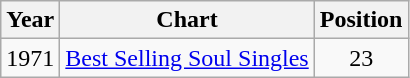<table class="wikitable">
<tr>
<th>Year</th>
<th>Chart</th>
<th>Position</th>
</tr>
<tr>
<td>1971</td>
<td><a href='#'>Best Selling Soul Singles</a></td>
<td style="text-align:center;">23</td>
</tr>
</table>
